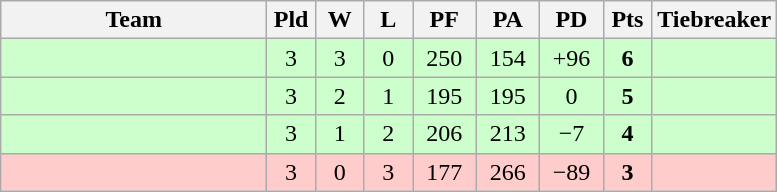<table class="wikitable" style="text-align:center;">
<tr>
<th width=170>Team</th>
<th width=25>Pld</th>
<th width=25>W</th>
<th width=25>L</th>
<th width=35>PF</th>
<th width=35>PA</th>
<th width=35>PD</th>
<th width=25>Pts</th>
<th width=50>Tiebreaker</th>
</tr>
<tr bgcolor=ccffcc>
<td align="left"></td>
<td>3</td>
<td>3</td>
<td>0</td>
<td>250</td>
<td>154</td>
<td>+96</td>
<td><strong>6</strong></td>
<td></td>
</tr>
<tr bgcolor=ccffcc>
<td align="left"></td>
<td>3</td>
<td>2</td>
<td>1</td>
<td>195</td>
<td>195</td>
<td>0</td>
<td><strong>5</strong></td>
<td></td>
</tr>
<tr bgcolor=ccffcc>
<td align="left"></td>
<td>3</td>
<td>1</td>
<td>2</td>
<td>206</td>
<td>213</td>
<td>−7</td>
<td><strong>4</strong></td>
<td></td>
</tr>
<tr bgcolor=ffcccc>
<td align="left"></td>
<td>3</td>
<td>0</td>
<td>3</td>
<td>177</td>
<td>266</td>
<td>−89</td>
<td><strong>3</strong></td>
<td></td>
</tr>
</table>
